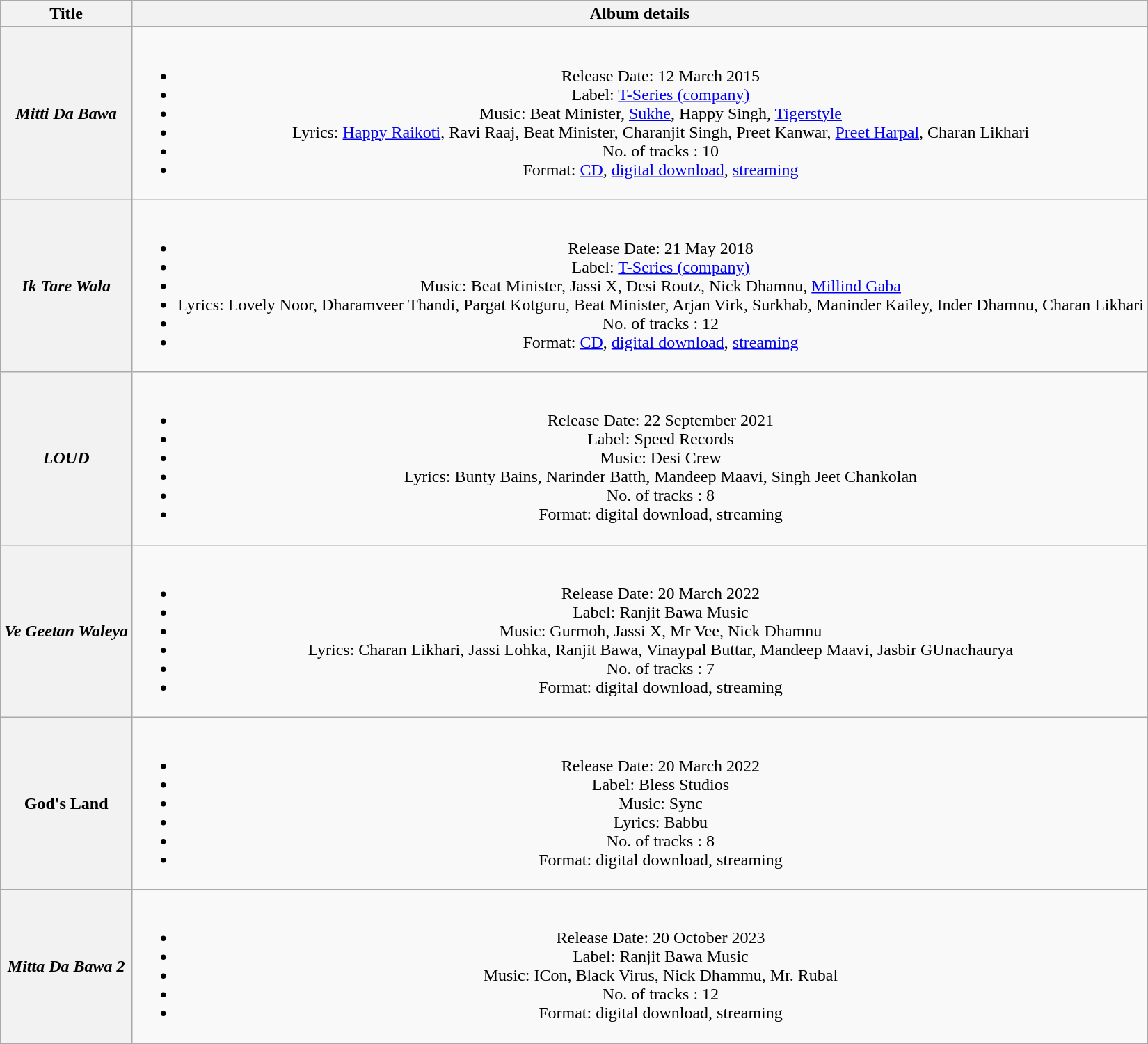<table class="wikitable plainrowheaders" style="text-align:center;">
<tr>
<th scope="col">Title</th>
<th scope="col">Album details</th>
</tr>
<tr>
<th scope="row"><em>Mitti Da Bawa</em></th>
<td><br><ul><li>Release Date: 12 March 2015</li><li>Label: <a href='#'>T-Series (company)</a></li><li>Music: Beat Minister, <a href='#'>Sukhe</a>, Happy Singh, <a href='#'>Tigerstyle</a></li><li>Lyrics: <a href='#'>Happy Raikoti</a>, Ravi Raaj, Beat Minister, Charanjit Singh, Preet Kanwar, <a href='#'>Preet Harpal</a>, Charan Likhari</li><li>No. of tracks : 10</li><li>Format: <a href='#'>CD</a>, <a href='#'>digital download</a>, <a href='#'>streaming</a></li></ul></td>
</tr>
<tr>
<th scope="row"><em>Ik Tare Wala</em></th>
<td><br><ul><li>Release Date: 21 May 2018</li><li>Label: <a href='#'>T-Series (company)</a></li><li>Music: Beat Minister, Jassi X, Desi Routz, Nick Dhamnu, <a href='#'>Millind Gaba</a></li><li>Lyrics: Lovely Noor, Dharamveer Thandi, Pargat Kotguru, Beat Minister, Arjan Virk, Surkhab, Maninder Kailey, Inder Dhamnu, Charan Likhari</li><li>No. of tracks : 12</li><li>Format: <a href='#'>CD</a>, <a href='#'>digital download</a>, <a href='#'>streaming</a></li></ul></td>
</tr>
<tr>
<th scope="row"><em>LOUD</em></th>
<td><br><ul><li>Release Date: 22 September 2021</li><li>Label: Speed Records</li><li>Music: Desi Crew</li><li>Lyrics: Bunty Bains, Narinder Batth, Mandeep Maavi, Singh Jeet Chankolan</li><li>No. of tracks : 8</li><li>Format: digital download, streaming</li></ul></td>
</tr>
<tr>
<th scope="row"><em>Ve Geetan Waleya</em></th>
<td><br><ul><li>Release Date: 20 March 2022</li><li>Label: Ranjit Bawa Music</li><li>Music: Gurmoh, Jassi X, Mr Vee, Nick Dhamnu</li><li>Lyrics: Charan Likhari, Jassi Lohka, Ranjit Bawa, Vinaypal Buttar, Mandeep Maavi, Jasbir GUnachaurya</li><li>No. of tracks : 7</li><li>Format: digital download, streaming</li></ul></td>
</tr>
<tr>
<th><strong>God's Land</strong></th>
<td><br><ul><li>Release Date: 20 March 2022</li><li>Label: Bless Studios</li><li>Music: Sync</li><li>Lyrics: Babbu</li><li>No. of tracks : 8</li><li>Format: digital download, streaming</li></ul></td>
</tr>
<tr>
<th><strong><em>Mitta Da Bawa 2</em></strong></th>
<td><br><ul><li>Release Date: 20 October 2023</li><li>Label: Ranjit Bawa Music</li><li>Music: ICon, Black Virus, Nick Dhammu, Mr. Rubal</li><li>No. of tracks : 12</li><li>Format: digital download, streaming</li></ul></td>
</tr>
</table>
